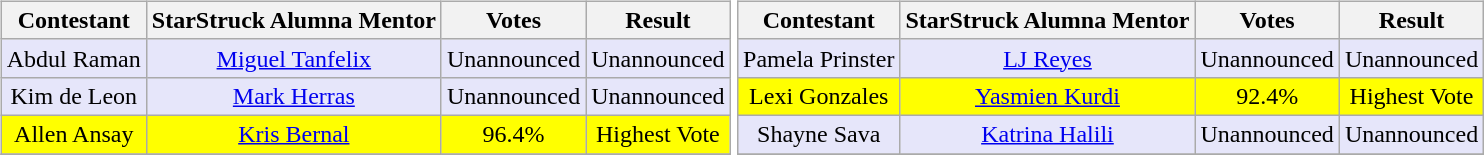<table>
<tr>
<td><br><table class="wikitable sortable nowrap" style="margin:auto; text-align:center">
<tr>
<th scope="col">Contestant</th>
<th scope="col">StarStruck Alumna Mentor</th>
<th scope="col">Votes</th>
<th scope="col">Result</th>
</tr>
<tr>
<td bgcolor=lavender>Abdul Raman</td>
<td bgcolor=lavender><a href='#'>Miguel Tanfelix</a></td>
<td bgcolor=lavender>Unannounced</td>
<td bgcolor=lavender>Unannounced</td>
</tr>
<tr>
<td bgcolor=lavender>Kim de Leon</td>
<td bgcolor=lavender><a href='#'>Mark Herras</a></td>
<td bgcolor=lavender>Unannounced</td>
<td bgcolor=lavender>Unannounced</td>
</tr>
<tr>
<td bgcolor=#FFFF00>Allen Ansay</td>
<td bgcolor=#FFFF00><a href='#'>Kris Bernal</a></td>
<td bgcolor=#FFFF00>96.4%</td>
<td bgcolor=#FFFF00>Highest Vote</td>
</tr>
<tr>
</tr>
</table>
</td>
<td><br><table class="wikitable sortable nowrap" style="margin:auto; text-align:center">
<tr>
<th scope="col">Contestant</th>
<th scope="col">StarStruck Alumna Mentor</th>
<th scope="col">Votes</th>
<th scope="col">Result</th>
</tr>
<tr>
<td bgcolor=lavender>Pamela Prinster</td>
<td bgcolor=lavender><a href='#'>LJ Reyes</a></td>
<td bgcolor=lavender>Unannounced</td>
<td bgcolor=lavender>Unannounced</td>
</tr>
<tr>
<td bgcolor=#FFFF00>Lexi Gonzales</td>
<td bgcolor=#FFFF00><a href='#'>Yasmien Kurdi</a></td>
<td bgcolor=#FFFF00>92.4%</td>
<td bgcolor=#FFFF00>Highest Vote</td>
</tr>
<tr>
<td bgcolor=lavender>Shayne Sava</td>
<td bgcolor=lavender><a href='#'>Katrina Halili</a></td>
<td bgcolor=lavender>Unannounced</td>
<td bgcolor=lavender>Unannounced</td>
</tr>
<tr>
</tr>
</table>
</td>
</tr>
</table>
